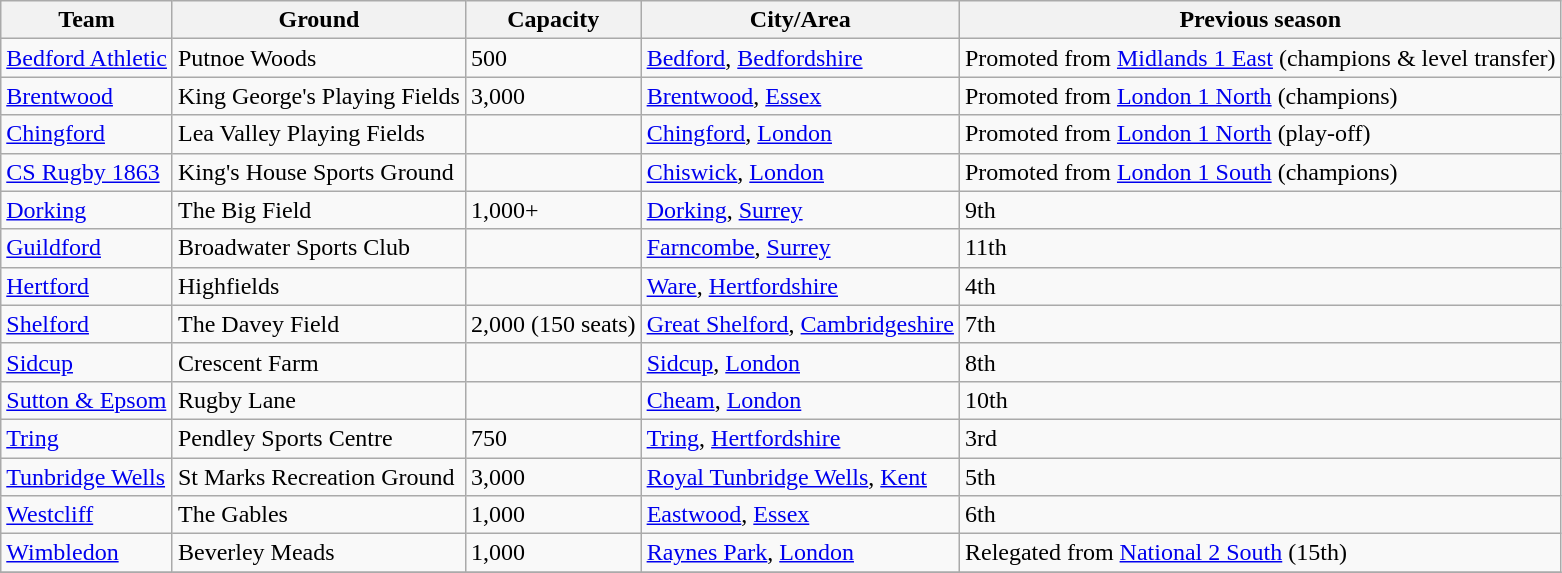<table class="wikitable sortable">
<tr>
<th>Team</th>
<th>Ground</th>
<th>Capacity</th>
<th>City/Area</th>
<th>Previous season</th>
</tr>
<tr>
<td><a href='#'>Bedford Athletic</a></td>
<td>Putnoe Woods</td>
<td>500</td>
<td><a href='#'>Bedford</a>, <a href='#'>Bedfordshire</a></td>
<td>Promoted from <a href='#'>Midlands 1 East</a> (champions & level transfer)</td>
</tr>
<tr>
<td><a href='#'>Brentwood</a></td>
<td>King George's Playing Fields</td>
<td>3,000</td>
<td><a href='#'>Brentwood</a>, <a href='#'>Essex</a></td>
<td>Promoted from <a href='#'>London 1 North</a> (champions)</td>
</tr>
<tr>
<td><a href='#'>Chingford</a></td>
<td>Lea Valley Playing Fields</td>
<td></td>
<td><a href='#'>Chingford</a>, <a href='#'>London</a></td>
<td>Promoted from <a href='#'>London 1 North</a> (play-off)</td>
</tr>
<tr>
<td><a href='#'>CS Rugby 1863</a></td>
<td>King's House Sports Ground</td>
<td></td>
<td><a href='#'>Chiswick</a>, <a href='#'>London</a></td>
<td>Promoted from <a href='#'>London 1 South</a> (champions)</td>
</tr>
<tr>
<td><a href='#'>Dorking</a></td>
<td>The Big Field</td>
<td>1,000+</td>
<td><a href='#'>Dorking</a>, <a href='#'>Surrey</a></td>
<td>9th</td>
</tr>
<tr>
<td><a href='#'>Guildford</a></td>
<td>Broadwater Sports Club</td>
<td></td>
<td><a href='#'>Farncombe</a>, <a href='#'>Surrey</a></td>
<td>11th</td>
</tr>
<tr>
<td><a href='#'>Hertford</a></td>
<td>Highfields</td>
<td></td>
<td><a href='#'>Ware</a>, <a href='#'>Hertfordshire</a></td>
<td>4th</td>
</tr>
<tr>
<td><a href='#'>Shelford</a></td>
<td>The Davey Field</td>
<td>2,000 (150 seats)</td>
<td><a href='#'>Great Shelford</a>, <a href='#'>Cambridgeshire</a></td>
<td>7th</td>
</tr>
<tr>
<td><a href='#'>Sidcup</a></td>
<td>Crescent Farm</td>
<td></td>
<td><a href='#'>Sidcup</a>, <a href='#'>London</a></td>
<td>8th</td>
</tr>
<tr>
<td><a href='#'>Sutton & Epsom</a></td>
<td>Rugby Lane</td>
<td></td>
<td><a href='#'>Cheam</a>, <a href='#'>London</a></td>
<td>10th</td>
</tr>
<tr>
<td><a href='#'>Tring</a></td>
<td>Pendley Sports Centre</td>
<td>750</td>
<td><a href='#'>Tring</a>, <a href='#'>Hertfordshire</a></td>
<td>3rd</td>
</tr>
<tr>
<td><a href='#'>Tunbridge Wells</a></td>
<td>St Marks Recreation Ground</td>
<td>3,000</td>
<td><a href='#'>Royal Tunbridge Wells</a>, <a href='#'>Kent</a></td>
<td>5th</td>
</tr>
<tr>
<td><a href='#'>Westcliff</a></td>
<td>The Gables</td>
<td>1,000</td>
<td><a href='#'>Eastwood</a>, <a href='#'>Essex</a></td>
<td>6th</td>
</tr>
<tr>
<td><a href='#'>Wimbledon</a></td>
<td>Beverley Meads</td>
<td>1,000</td>
<td><a href='#'>Raynes Park</a>, <a href='#'>London</a></td>
<td>Relegated from <a href='#'>National 2 South</a> (15th)</td>
</tr>
<tr>
</tr>
</table>
